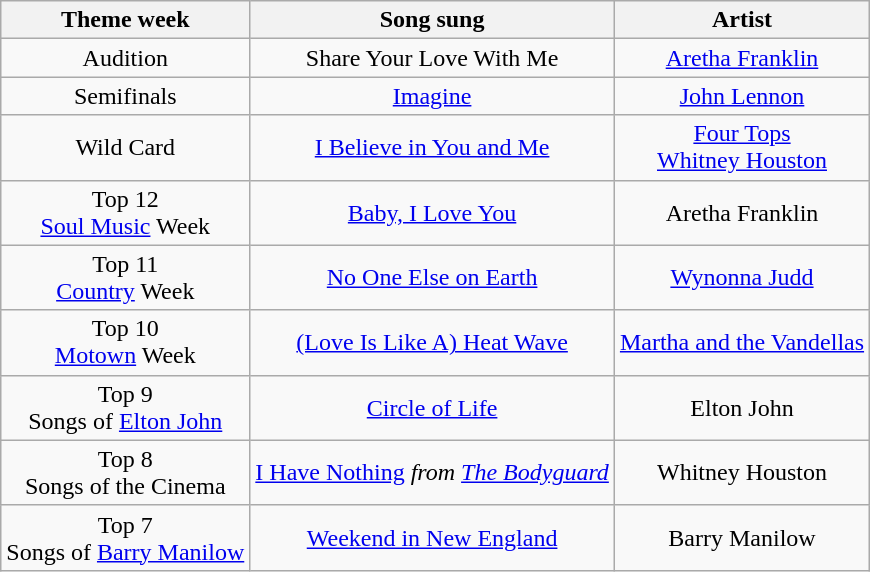<table class="wikitable collapsible collapsed" style="text-align:center;">
<tr>
<th>Theme week</th>
<th>Song sung</th>
<th>Artist</th>
</tr>
<tr>
<td>Audition</td>
<td>Share Your Love With Me</td>
<td><a href='#'>Aretha Franklin</a></td>
</tr>
<tr>
<td>Semifinals</td>
<td><a href='#'>Imagine</a></td>
<td><a href='#'>John Lennon</a></td>
</tr>
<tr>
<td>Wild Card</td>
<td><a href='#'>I Believe in You and Me</a></td>
<td><a href='#'>Four Tops</a><br><a href='#'>Whitney Houston</a></td>
</tr>
<tr>
<td>Top 12<br><a href='#'>Soul Music</a> Week</td>
<td><a href='#'>Baby, I Love You</a></td>
<td>Aretha Franklin</td>
</tr>
<tr>
<td>Top 11<br><a href='#'>Country</a> Week</td>
<td><a href='#'>No One Else on Earth</a></td>
<td><a href='#'>Wynonna Judd</a></td>
</tr>
<tr>
<td>Top 10<br><a href='#'>Motown</a> Week</td>
<td><a href='#'>(Love Is Like A) Heat Wave</a></td>
<td><a href='#'>Martha and the Vandellas</a></td>
</tr>
<tr>
<td>Top 9<br>Songs of <a href='#'>Elton John</a></td>
<td><a href='#'>Circle of Life</a></td>
<td>Elton John</td>
</tr>
<tr>
<td>Top 8<br>Songs of the Cinema</td>
<td><a href='#'>I Have Nothing</a> <em>from <a href='#'>The Bodyguard</a></em></td>
<td>Whitney Houston</td>
</tr>
<tr>
<td>Top 7<br>Songs of <a href='#'>Barry Manilow</a></td>
<td><a href='#'>Weekend in New England</a></td>
<td>Barry Manilow</td>
</tr>
</table>
